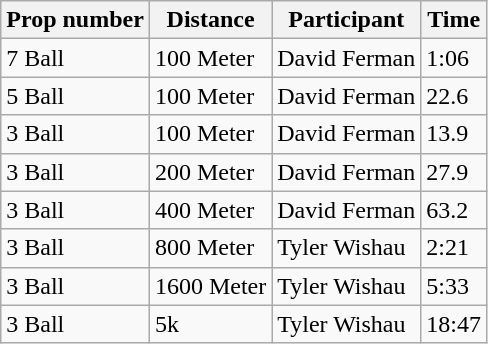<table class="wikitable">
<tr>
<th>Prop number</th>
<th>Distance</th>
<th>Participant</th>
<th>Time</th>
</tr>
<tr>
<td>7 Ball</td>
<td>100 Meter</td>
<td>David Ferman</td>
<td>1:06</td>
</tr>
<tr>
<td>5 Ball</td>
<td>100 Meter</td>
<td>David Ferman</td>
<td>22.6</td>
</tr>
<tr>
<td>3 Ball</td>
<td>100 Meter</td>
<td>David Ferman</td>
<td>13.9</td>
</tr>
<tr>
<td>3 Ball</td>
<td>200 Meter</td>
<td>David Ferman</td>
<td>27.9</td>
</tr>
<tr>
<td>3 Ball</td>
<td>400 Meter</td>
<td>David Ferman</td>
<td>63.2</td>
</tr>
<tr>
<td>3 Ball</td>
<td>800 Meter</td>
<td>Tyler Wishau</td>
<td>2:21</td>
</tr>
<tr>
<td>3 Ball</td>
<td>1600 Meter</td>
<td>Tyler Wishau</td>
<td>5:33</td>
</tr>
<tr>
<td>3 Ball</td>
<td>5k</td>
<td>Tyler Wishau</td>
<td>18:47</td>
</tr>
</table>
